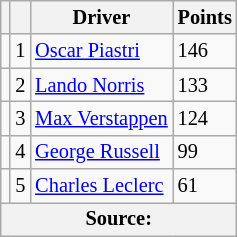<table class="wikitable" style="font-size: 85%;">
<tr>
<th scope="col"></th>
<th scope="col"></th>
<th scope="col">Driver</th>
<th scope="col">Points</th>
</tr>
<tr>
<td align="left"></td>
<td align="center">1</td>
<td> <a href='#'>Oscar Piastri</a></td>
<td align="left">146</td>
</tr>
<tr>
<td align="left"></td>
<td align="center">2</td>
<td> <a href='#'>Lando Norris</a></td>
<td align="left">133</td>
</tr>
<tr>
<td align="left"></td>
<td align="center">3</td>
<td> <a href='#'>Max Verstappen</a></td>
<td align="left">124</td>
</tr>
<tr>
<td align="left"></td>
<td align="center">4</td>
<td> <a href='#'>George Russell</a></td>
<td align="left">99</td>
</tr>
<tr>
<td align="left"></td>
<td align="center">5</td>
<td> <a href='#'>Charles Leclerc</a></td>
<td align="left">61</td>
</tr>
<tr>
<th colspan=4>Source:</th>
</tr>
</table>
